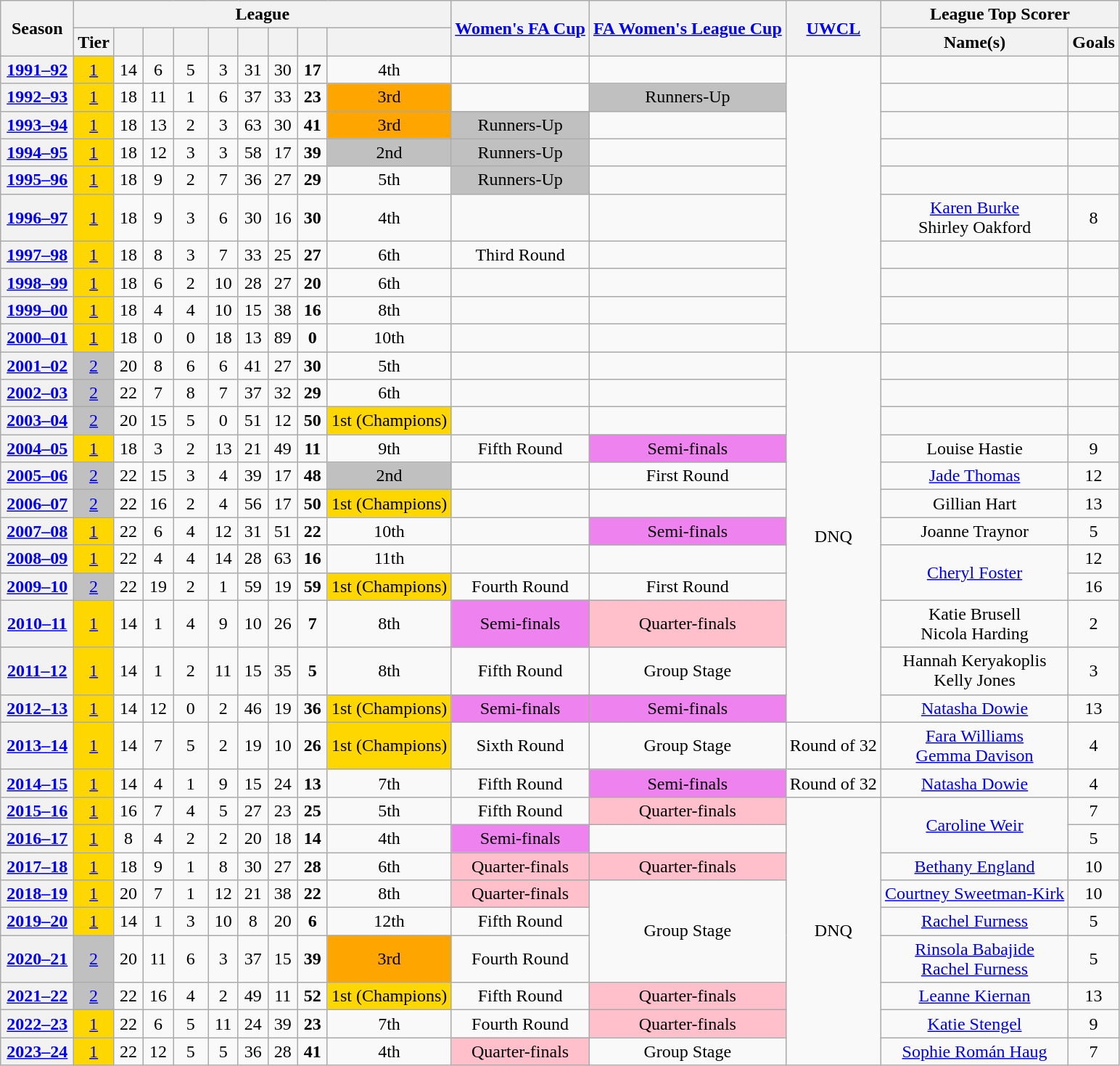<table class="wikitable" style="text-align:center">
<tr>
<th rowspan=2 width=60>Season</th>
<th colspan="9">League</th>
<th rowspan=2 align=center><a href='#'>Women's FA Cup</a></th>
<th rowspan="2"><a href='#'>FA Women's League Cup</a></th>
<th rowspan=2 align=center><a href='#'>UWCL</a></th>
<th colspan=2>League Top Scorer</th>
</tr>
<tr>
<th>Tier</th>
<th width=20></th>
<th width=20></th>
<th width=25></th>
<th width=20></th>
<th width=20></th>
<th width=20></th>
<th width=20></th>
<th></th>
<th>Name(s)</th>
<th>Goals</th>
</tr>
<tr>
<th><a href='#'>1991–92</a></th>
<td bgcolor="gold"><a href='#'>1</a></td>
<td>14</td>
<td>6</td>
<td>5</td>
<td>3</td>
<td>31</td>
<td>30</td>
<td><strong>17</strong></td>
<td>4th</td>
<td></td>
<td></td>
<td rowspan="10"></td>
<td></td>
<td></td>
</tr>
<tr>
<th><a href='#'>1992–93</a></th>
<td bgcolor="gold"><a href='#'>1</a></td>
<td>18</td>
<td>11</td>
<td>1</td>
<td>6</td>
<td>37</td>
<td>33</td>
<td><strong>23</strong></td>
<td bgcolor="orange">3rd</td>
<td></td>
<td bgcolor="silver">Runners-Up</td>
<td></td>
<td></td>
</tr>
<tr>
<th><a href='#'>1993–94</a></th>
<td bgcolor="gold"><a href='#'>1</a></td>
<td>18</td>
<td>13</td>
<td>2</td>
<td>3</td>
<td>63</td>
<td>30</td>
<td><strong>41</strong></td>
<td bgcolor="orange">3rd</td>
<td bgcolor="silver">Runners-Up</td>
<td></td>
<td></td>
<td></td>
</tr>
<tr>
<th><a href='#'>1994–95</a></th>
<td bgcolor="gold"><a href='#'>1</a></td>
<td>18</td>
<td>12</td>
<td>3</td>
<td>3</td>
<td>58</td>
<td>17</td>
<td><strong>39</strong></td>
<td bgcolor="silver">2nd</td>
<td bgcolor="silver">Runners-Up</td>
<td></td>
<td></td>
<td></td>
</tr>
<tr>
<th><a href='#'>1995–96</a></th>
<td bgcolor="gold"><a href='#'>1</a></td>
<td>18</td>
<td>9</td>
<td>2</td>
<td>7</td>
<td>36</td>
<td>27</td>
<td><strong>29</strong></td>
<td>5th</td>
<td bgcolor="silver">Runners-Up</td>
<td></td>
<td></td>
<td></td>
</tr>
<tr>
<th><a href='#'>1996–97</a></th>
<td bgcolor="gold"><a href='#'>1</a></td>
<td>18</td>
<td>9</td>
<td>3</td>
<td>6</td>
<td>30</td>
<td>16</td>
<td><strong>30</strong></td>
<td>4th</td>
<td></td>
<td></td>
<td><a href='#'>Karen Burke</a> <br> Shirley Oakford</td>
<td>8</td>
</tr>
<tr>
<th><a href='#'>1997–98</a></th>
<td bgcolor="gold"><a href='#'>1</a></td>
<td>18</td>
<td>8</td>
<td>3</td>
<td>7</td>
<td>33</td>
<td>25</td>
<td><strong>27</strong></td>
<td>6th</td>
<td>Third Round</td>
<td></td>
<td></td>
<td></td>
</tr>
<tr>
<th><a href='#'>1998–99</a></th>
<td bgcolor="gold"><a href='#'>1</a></td>
<td>18</td>
<td>6</td>
<td>2</td>
<td>10</td>
<td>28</td>
<td>27</td>
<td><strong>20</strong></td>
<td>6th</td>
<td></td>
<td></td>
<td></td>
<td></td>
</tr>
<tr>
<th><a href='#'>1999–00</a></th>
<td bgcolor="gold"><a href='#'>1</a></td>
<td>18</td>
<td>4</td>
<td>4</td>
<td>10</td>
<td>15</td>
<td>38</td>
<td><strong>16</strong></td>
<td>8th</td>
<td></td>
<td></td>
<td></td>
<td></td>
</tr>
<tr>
<th><a href='#'>2000–01</a></th>
<td bgcolor="gold"><a href='#'>1</a></td>
<td>18</td>
<td>0</td>
<td>0</td>
<td>18</td>
<td>13</td>
<td>89</td>
<td><strong>0</strong></td>
<td>10th</td>
<td></td>
<td></td>
<td></td>
<td></td>
</tr>
<tr>
<th><a href='#'>2001–02</a></th>
<td bgcolor="silver"><a href='#'>2</a></td>
<td>20</td>
<td>8</td>
<td>6</td>
<td>6</td>
<td>41</td>
<td>27</td>
<td><strong>30</strong></td>
<td>5th</td>
<td></td>
<td></td>
<td rowspan="12">DNQ</td>
<td></td>
<td></td>
</tr>
<tr>
<th><a href='#'>2002–03</a></th>
<td bgcolor="silver"><a href='#'>2</a></td>
<td>22</td>
<td>7</td>
<td>8</td>
<td>7</td>
<td>37</td>
<td>32</td>
<td><strong>29</strong></td>
<td>6th</td>
<td></td>
<td></td>
<td></td>
<td></td>
</tr>
<tr>
<th><a href='#'>2003–04</a></th>
<td bgcolor="silver"><a href='#'>2</a></td>
<td>20</td>
<td>15</td>
<td>5</td>
<td>0</td>
<td>51</td>
<td>12</td>
<td><strong>50</strong></td>
<td bgcolor="gold">1st (Champions)</td>
<td></td>
<td></td>
<td></td>
<td></td>
</tr>
<tr>
<th><a href='#'>2004–05</a></th>
<td bgcolor="gold"><a href='#'>1</a></td>
<td>18</td>
<td>3</td>
<td>2</td>
<td>13</td>
<td>21</td>
<td>49</td>
<td><strong>11</strong></td>
<td>9th</td>
<td>Fifth Round</td>
<td bgcolor="violet">Semi-finals</td>
<td>Louise Hastie</td>
<td>9</td>
</tr>
<tr>
<th><a href='#'>2005–06</a></th>
<td bgcolor="silver"><a href='#'>2</a></td>
<td>22</td>
<td>15</td>
<td>3</td>
<td>4</td>
<td>39</td>
<td>17</td>
<td><strong>48</strong></td>
<td bgcolor="silver">2nd</td>
<td></td>
<td>First Round</td>
<td><a href='#'>Jade Thomas</a></td>
<td>12</td>
</tr>
<tr>
<th><a href='#'>2006–07</a></th>
<td bgcolor="silver"><a href='#'>2</a></td>
<td>22</td>
<td>16</td>
<td>2</td>
<td>4</td>
<td>56</td>
<td>17</td>
<td><strong>50</strong></td>
<td bgcolor="gold">1st (Champions)</td>
<td></td>
<td></td>
<td>Gillian Hart</td>
<td>13</td>
</tr>
<tr>
<th><a href='#'>2007–08</a></th>
<td bgcolor="gold"><a href='#'>1</a></td>
<td>22</td>
<td>6</td>
<td>4</td>
<td>12</td>
<td>31</td>
<td>51</td>
<td><strong>22</strong></td>
<td>10th</td>
<td></td>
<td bgcolor="violet">Semi-finals</td>
<td>Joanne Traynor</td>
<td>5</td>
</tr>
<tr>
<th><a href='#'>2008–09</a></th>
<td bgcolor="gold"><a href='#'>1</a></td>
<td>22</td>
<td>4</td>
<td>4</td>
<td>14</td>
<td>28</td>
<td>63</td>
<td><strong>16</strong></td>
<td>11th</td>
<td></td>
<td></td>
<td rowspan="2"><a href='#'>Cheryl Foster</a></td>
<td>12</td>
</tr>
<tr>
<th><a href='#'>2009–10</a></th>
<td bgcolor="silver"><a href='#'>2</a></td>
<td>22</td>
<td>19</td>
<td>2</td>
<td>1</td>
<td>59</td>
<td>19</td>
<td><strong>59</strong></td>
<td bgcolor="gold">1st (Champions)</td>
<td>Fourth Round</td>
<td>First Round</td>
<td>16</td>
</tr>
<tr>
<th><a href='#'>2010–11</a></th>
<td bgcolor="gold"><a href='#'>1</a></td>
<td>14</td>
<td>1</td>
<td>4</td>
<td>9</td>
<td>10</td>
<td>26</td>
<td><strong>7</strong></td>
<td>8th</td>
<td bgcolor="violet">Semi-finals</td>
<td bgcolor="pink">Quarter-finals</td>
<td>Katie Brusell <br> Nicola Harding</td>
<td>2</td>
</tr>
<tr>
<th><a href='#'>2011–12</a></th>
<td bgcolor="gold"><a href='#'>1</a></td>
<td>14</td>
<td>1</td>
<td>2</td>
<td>11</td>
<td>15</td>
<td>35</td>
<td><strong>5</strong></td>
<td>8th</td>
<td>Fifth Round</td>
<td>Group Stage</td>
<td>Hannah Keryakoplis <br> Kelly Jones</td>
<td>3</td>
</tr>
<tr>
<th><a href='#'>2012–13</a></th>
<td bgcolor="gold"><a href='#'>1</a></td>
<td>14</td>
<td>12</td>
<td>0</td>
<td>2</td>
<td>46</td>
<td>19</td>
<td><strong>36</strong></td>
<td bgcolor="gold">1st (Champions)</td>
<td bgcolor="violet">Semi-finals</td>
<td bgcolor="violet">Semi-finals</td>
<td><a href='#'>Natasha Dowie</a></td>
<td>13</td>
</tr>
<tr>
<th><a href='#'>2013–14</a></th>
<td bgcolor="gold"><a href='#'>1</a></td>
<td>14</td>
<td>7</td>
<td>5</td>
<td>2</td>
<td>19</td>
<td>10</td>
<td><strong>26</strong></td>
<td bgcolor="gold">1st (Champions)</td>
<td>Sixth Round</td>
<td>Group Stage</td>
<td>Round of 32</td>
<td><a href='#'>Fara Williams</a> <br> <a href='#'>Gemma Davison</a></td>
<td>4</td>
</tr>
<tr>
<th><a href='#'>2014–15</a></th>
<td bgcolor="gold"><a href='#'>1</a></td>
<td>14</td>
<td>4</td>
<td>1</td>
<td>9</td>
<td>15</td>
<td>24</td>
<td><strong>13</strong></td>
<td>7th</td>
<td>Fifth Round</td>
<td bgcolor="violet">Semi-finals</td>
<td>Round of 32</td>
<td><a href='#'>Natasha Dowie</a></td>
<td>4</td>
</tr>
<tr>
<th><a href='#'>2015–16</a></th>
<td bgcolor="gold"><a href='#'>1</a></td>
<td>16</td>
<td>7</td>
<td>4</td>
<td>5</td>
<td>27</td>
<td>23</td>
<td><strong>25</strong></td>
<td>5th</td>
<td>Fifth Round</td>
<td bgcolor="pink">Quarter-finals</td>
<td rowspan="9">DNQ</td>
<td rowspan="2"><a href='#'>Caroline Weir</a></td>
<td>7</td>
</tr>
<tr>
<th><a href='#'>2016–17</a></th>
<td bgcolor="gold"><a href='#'>1</a></td>
<td>8</td>
<td>4</td>
<td>2</td>
<td>2</td>
<td>20</td>
<td>18</td>
<td><strong>14</strong></td>
<td>4th</td>
<td bgcolor="violet">Semi-finals</td>
<td></td>
<td>5</td>
</tr>
<tr>
<th><a href='#'>2017–18</a></th>
<td bgcolor="gold"><a href='#'>1</a></td>
<td>18</td>
<td>9</td>
<td>1</td>
<td>8</td>
<td>30</td>
<td>27</td>
<td><strong>28</strong></td>
<td>6th</td>
<td bgcolor="pink">Quarter-finals</td>
<td bgcolor="pink">Quarter-finals</td>
<td><a href='#'>Bethany England</a></td>
<td>10</td>
</tr>
<tr>
<th><a href='#'>2018–19</a></th>
<td bgcolor="gold"><a href='#'>1</a></td>
<td>20</td>
<td>7</td>
<td>1</td>
<td>12</td>
<td>21</td>
<td>38</td>
<td><strong>22</strong></td>
<td>8th</td>
<td bgcolor="pink">Quarter-finals</td>
<td rowspan="3">Group Stage</td>
<td><a href='#'>Courtney Sweetman-Kirk</a></td>
<td>10</td>
</tr>
<tr>
<th><a href='#'>2019–20</a></th>
<td bgcolor="gold"><a href='#'>1</a></td>
<td>14</td>
<td>1</td>
<td>3</td>
<td>10</td>
<td>8</td>
<td>20</td>
<td><strong>6</strong></td>
<td>12th</td>
<td>Fifth Round</td>
<td><a href='#'>Rachel Furness</a></td>
<td>5</td>
</tr>
<tr>
<th><a href='#'>2020–21</a></th>
<td bgcolor="silver"><a href='#'>2</a></td>
<td>20</td>
<td>11</td>
<td>6</td>
<td>3</td>
<td>37</td>
<td>15</td>
<td><strong>39</strong></td>
<td bgcolor="orange">3rd</td>
<td>Fourth Round</td>
<td><a href='#'>Rinsola Babajide</a> <br> <a href='#'>Rachel Furness</a></td>
<td>5</td>
</tr>
<tr>
<th><a href='#'>2021–22</a></th>
<td bgcolor="silver"><a href='#'>2</a></td>
<td>22</td>
<td>16</td>
<td>4</td>
<td>2</td>
<td>49</td>
<td>11</td>
<td><strong>52</strong></td>
<td bgcolor="gold">1st (Champions)</td>
<td>Fifth Round</td>
<td bgcolor="pink">Quarter-finals</td>
<td><a href='#'>Leanne Kiernan</a></td>
<td>13</td>
</tr>
<tr>
<th><a href='#'>2022–23</a></th>
<td bgcolor="gold"><a href='#'>1</a></td>
<td>22</td>
<td>6</td>
<td>5</td>
<td>11</td>
<td>24</td>
<td>39</td>
<td><strong>23</strong></td>
<td>7th</td>
<td>Fourth Round</td>
<td bgcolor="pink">Quarter-finals</td>
<td><a href='#'>Katie Stengel</a></td>
<td>9</td>
</tr>
<tr>
<th><a href='#'>2023–24</a></th>
<td bgcolor="gold"><a href='#'>1</a></td>
<td>22</td>
<td>12</td>
<td>5</td>
<td>5</td>
<td>36</td>
<td>28</td>
<td><strong>41</strong></td>
<td>4th</td>
<td bgcolor="pink">Quarter-finals</td>
<td>Group Stage</td>
<td><a href='#'>Sophie Román Haug</a></td>
<td>7</td>
</tr>
</table>
